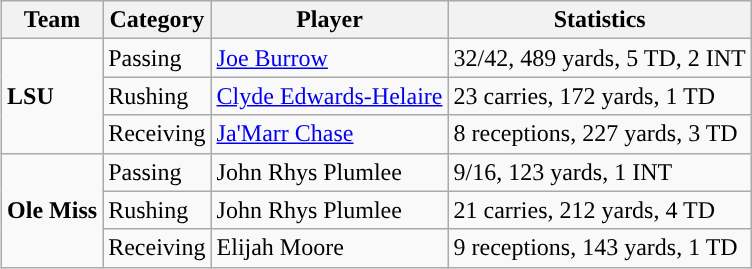<table class="wikitable" style="float: right;">
<tr>
<th>Team</th>
<th>Category</th>
<th>Player</th>
<th>Statistics</th>
</tr>
<tr>
<td rowspan=3><strong>LSU</strong></td>
<td>Passing</td>
<td><a href='#'>Joe Burrow</a></td>
<td>32/42, 489 yards, 5 TD, 2 INT</td>
</tr>
<tr>
<td>Rushing</td>
<td><a href='#'>Clyde Edwards-Helaire</a></td>
<td>23 carries, 172 yards, 1 TD</td>
</tr>
<tr>
<td>Receiving</td>
<td><a href='#'>Ja'Marr Chase</a></td>
<td>8 receptions, 227 yards, 3 TD</td>
</tr>
<tr>
<td rowspan=3><strong>Ole Miss</strong></td>
<td>Passing</td>
<td>John Rhys Plumlee</td>
<td>9/16, 123 yards, 1 INT</td>
</tr>
<tr>
<td>Rushing</td>
<td>John Rhys Plumlee</td>
<td>21 carries, 212 yards, 4 TD</td>
</tr>
<tr>
<td>Receiving</td>
<td>Elijah Moore</td>
<td>9 receptions, 143 yards, 1 TD</td>
</tr>
</table>
